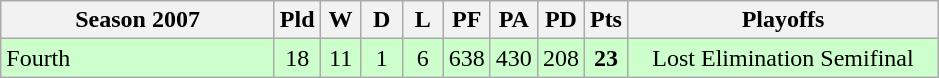<table class="wikitable" style="text-align:center;">
<tr>
<th width=175>Season 2007</th>
<th width=20 abbr="Played">Pld</th>
<th width=20 abbr="Won">W</th>
<th width=20 abbr="Drawn">D</th>
<th width=20 abbr="Lost">L</th>
<th width=20 abbr="Points for">PF</th>
<th width=20 abbr="Points against">PA</th>
<th width=20 abbr="Points difference">PD</th>
<th width=20 abbr="Points">Pts</th>
<th width=200 abbr="Playoff">Playoffs</th>
</tr>
<tr style="background: #ccffcc;">
<td style="text-align:left;">Fourth</td>
<td>18</td>
<td>11</td>
<td>1</td>
<td>6</td>
<td>638</td>
<td>430</td>
<td>208</td>
<td><strong>23</strong></td>
<td>Lost Elimination Semifinal</td>
</tr>
</table>
